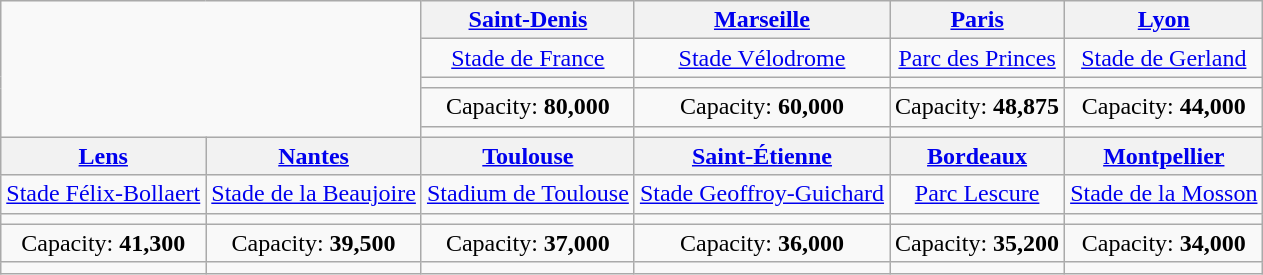<table class="wikitable" style="text-align:center">
<tr>
<td colspan="2" rowspan="5"><br></td>
<th><a href='#'>Saint-Denis</a></th>
<th><a href='#'>Marseille</a></th>
<th><a href='#'>Paris</a></th>
<th><a href='#'>Lyon</a></th>
</tr>
<tr>
<td><a href='#'>Stade de France</a></td>
<td><a href='#'>Stade Vélodrome</a></td>
<td><a href='#'>Parc des Princes</a></td>
<td><a href='#'>Stade de Gerland</a></td>
</tr>
<tr>
<td></td>
<td></td>
<td></td>
<td></td>
</tr>
<tr>
<td>Capacity: <strong>80,000</strong></td>
<td>Capacity: <strong>60,000</strong></td>
<td>Capacity: <strong>48,875</strong></td>
<td>Capacity: <strong>44,000</strong></td>
</tr>
<tr>
<td></td>
<td></td>
<td></td>
<td></td>
</tr>
<tr>
<th><a href='#'>Lens</a></th>
<th><a href='#'>Nantes</a></th>
<th><a href='#'>Toulouse</a></th>
<th><a href='#'>Saint-Étienne</a></th>
<th><a href='#'>Bordeaux</a></th>
<th><a href='#'>Montpellier</a></th>
</tr>
<tr>
<td><a href='#'>Stade Félix-Bollaert</a></td>
<td><a href='#'>Stade de la Beaujoire</a></td>
<td><a href='#'>Stadium de Toulouse</a></td>
<td><a href='#'>Stade Geoffroy-Guichard</a></td>
<td><a href='#'>Parc Lescure</a></td>
<td><a href='#'>Stade de la Mosson</a></td>
</tr>
<tr>
<td></td>
<td></td>
<td></td>
<td></td>
<td></td>
<td></td>
</tr>
<tr>
<td>Capacity: <strong>41,300</strong></td>
<td>Capacity: <strong>39,500</strong></td>
<td>Capacity: <strong>37,000</strong></td>
<td>Capacity: <strong>36,000</strong></td>
<td>Capacity: <strong>35,200</strong></td>
<td>Capacity: <strong>34,000</strong></td>
</tr>
<tr>
<td></td>
<td></td>
<td></td>
<td></td>
<td></td>
<td></td>
</tr>
</table>
